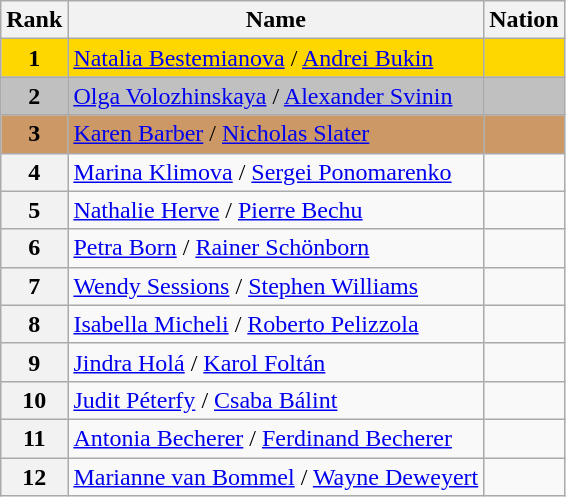<table class="wikitable">
<tr>
<th>Rank</th>
<th>Name</th>
<th>Nation</th>
</tr>
<tr bgcolor="gold">
<td align="center"><strong>1</strong></td>
<td><a href='#'>Natalia Bestemianova</a> / <a href='#'>Andrei Bukin</a></td>
<td></td>
</tr>
<tr bgcolor="silver">
<td align="center"><strong>2</strong></td>
<td><a href='#'>Olga Volozhinskaya</a> / <a href='#'>Alexander Svinin</a></td>
<td></td>
</tr>
<tr bgcolor="cc9966">
<td align="center"><strong>3</strong></td>
<td><a href='#'>Karen Barber</a> / <a href='#'>Nicholas Slater</a></td>
<td></td>
</tr>
<tr>
<th>4</th>
<td><a href='#'>Marina Klimova</a> / <a href='#'>Sergei Ponomarenko</a></td>
<td></td>
</tr>
<tr>
<th>5</th>
<td><a href='#'>Nathalie Herve</a> / <a href='#'>Pierre Bechu</a></td>
<td></td>
</tr>
<tr>
<th>6</th>
<td><a href='#'>Petra Born</a> / <a href='#'>Rainer Schönborn</a></td>
<td></td>
</tr>
<tr>
<th>7</th>
<td><a href='#'>Wendy Sessions</a> / <a href='#'>Stephen Williams</a></td>
<td></td>
</tr>
<tr>
<th>8</th>
<td><a href='#'>Isabella Micheli</a> / <a href='#'>Roberto Pelizzola</a></td>
<td></td>
</tr>
<tr>
<th>9</th>
<td><a href='#'>Jindra Holá</a> / <a href='#'>Karol Foltán</a></td>
<td></td>
</tr>
<tr>
<th>10</th>
<td><a href='#'>Judit Péterfy</a> / <a href='#'>Csaba Bálint</a></td>
<td></td>
</tr>
<tr>
<th>11</th>
<td><a href='#'>Antonia Becherer</a> / <a href='#'>Ferdinand Becherer</a></td>
<td></td>
</tr>
<tr>
<th>12</th>
<td><a href='#'>Marianne van Bommel</a> / <a href='#'>Wayne Deweyert</a></td>
<td></td>
</tr>
</table>
